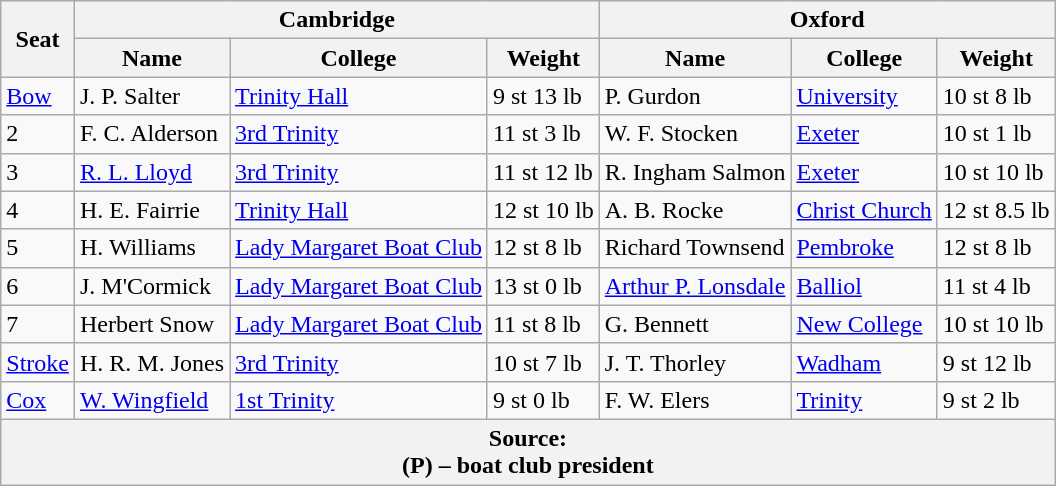<table class=wikitable>
<tr>
<th rowspan="2">Seat</th>
<th colspan="3">Cambridge <br> </th>
<th colspan="3">Oxford <br> </th>
</tr>
<tr>
<th>Name</th>
<th>College</th>
<th>Weight</th>
<th>Name</th>
<th>College</th>
<th>Weight</th>
</tr>
<tr>
<td><a href='#'>Bow</a></td>
<td>J. P. Salter</td>
<td><a href='#'>Trinity Hall</a></td>
<td>9 st 13 lb</td>
<td>P. Gurdon</td>
<td><a href='#'>University</a></td>
<td>10 st 8 lb</td>
</tr>
<tr>
<td>2</td>
<td>F. C. Alderson</td>
<td><a href='#'>3rd Trinity</a></td>
<td>11 st 3 lb</td>
<td>W. F. Stocken</td>
<td><a href='#'>Exeter</a></td>
<td>10 st 1 lb</td>
</tr>
<tr>
<td>3</td>
<td><a href='#'>R. L. Lloyd</a></td>
<td><a href='#'>3rd Trinity</a></td>
<td>11 st 12 lb</td>
<td>R. Ingham Salmon</td>
<td><a href='#'>Exeter</a></td>
<td>10 st 10 lb</td>
</tr>
<tr>
<td>4</td>
<td>H. E. Fairrie</td>
<td><a href='#'>Trinity Hall</a></td>
<td>12 st 10 lb</td>
<td>A. B. Rocke</td>
<td><a href='#'>Christ Church</a></td>
<td>12 st 8.5 lb</td>
</tr>
<tr>
<td>5</td>
<td>H. Williams</td>
<td><a href='#'>Lady Margaret Boat Club</a></td>
<td>12 st 8 lb</td>
<td>Richard Townsend</td>
<td><a href='#'>Pembroke</a></td>
<td>12 st 8 lb</td>
</tr>
<tr>
<td>6</td>
<td>J. M'Cormick</td>
<td><a href='#'>Lady Margaret Boat Club</a></td>
<td>13 st 0 lb</td>
<td><a href='#'>Arthur P. Lonsdale</a></td>
<td><a href='#'>Balliol</a></td>
<td>11 st 4 lb</td>
</tr>
<tr>
<td>7</td>
<td>Herbert Snow</td>
<td><a href='#'>Lady Margaret Boat Club</a></td>
<td>11 st 8 lb</td>
<td>G. Bennett</td>
<td><a href='#'>New College</a></td>
<td>10 st 10 lb</td>
</tr>
<tr>
<td><a href='#'>Stroke</a></td>
<td>H. R. M. Jones</td>
<td><a href='#'>3rd Trinity</a></td>
<td>10 st 7 lb</td>
<td>J. T. Thorley</td>
<td><a href='#'>Wadham</a></td>
<td>9 st 12 lb</td>
</tr>
<tr>
<td><a href='#'>Cox</a></td>
<td><a href='#'>W. Wingfield</a></td>
<td><a href='#'>1st Trinity</a></td>
<td>9 st 0 lb</td>
<td>F. W. Elers</td>
<td><a href='#'>Trinity</a></td>
<td>9 st 2 lb</td>
</tr>
<tr>
<th colspan="7">Source:<br>(P) – boat club president</th>
</tr>
</table>
